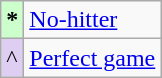<table class="wikitable" border="1">
<tr>
<th scope="row"style="text-align:center;background-color: #CCFFCC">*</th>
<td><a href='#'>No-hitter</a></td>
</tr>
<tr>
<td style="background:#ddcef2;border:solid 1px #AAAAAA">^</td>
<td><a href='#'>Perfect game</a></td>
</tr>
</table>
